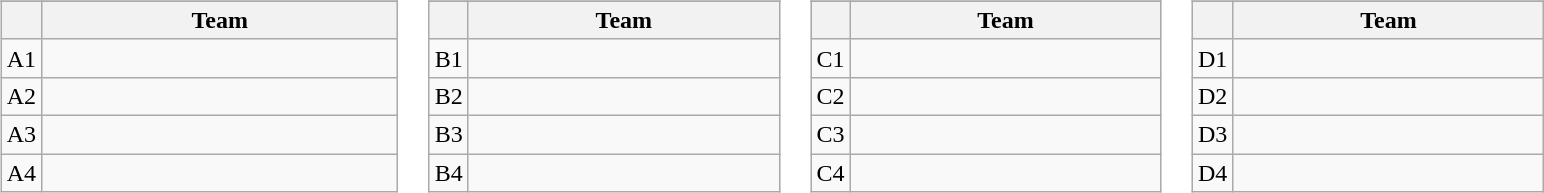<table>
<tr valign=top>
<td><br><table class="wikitable">
<tr>
</tr>
<tr>
<th></th>
<th width=230>Team</th>
</tr>
<tr>
<td align=center>A1</td>
<td></td>
</tr>
<tr>
<td align=center>A2</td>
<td></td>
</tr>
<tr>
<td align=center>A3</td>
<td></td>
</tr>
<tr>
<td align=center>A4</td>
<td></td>
</tr>
</table>
</td>
<td><br><table class="wikitable">
<tr>
</tr>
<tr>
<th></th>
<th width=200>Team</th>
</tr>
<tr>
<td align=center>B1</td>
<td></td>
</tr>
<tr>
<td align=center>B2</td>
<td></td>
</tr>
<tr>
<td align=center>B3</td>
<td></td>
</tr>
<tr>
<td align=center>B4</td>
<td></td>
</tr>
</table>
</td>
<td><br><table class="wikitable">
<tr>
</tr>
<tr>
<th></th>
<th width=200>Team</th>
</tr>
<tr>
<td align=center>C1</td>
<td></td>
</tr>
<tr>
<td align=center>C2</td>
<td></td>
</tr>
<tr>
<td align=center>C3</td>
<td></td>
</tr>
<tr>
<td align=center>C4</td>
<td></td>
</tr>
</table>
</td>
<td><br><table class="wikitable">
<tr>
</tr>
<tr>
<th></th>
<th width=200>Team</th>
</tr>
<tr>
<td align=center>D1</td>
<td></td>
</tr>
<tr>
<td align=center>D2</td>
<td></td>
</tr>
<tr>
<td align=center>D3</td>
<td></td>
</tr>
<tr>
<td align=center>D4</td>
<td></td>
</tr>
</table>
</td>
</tr>
</table>
